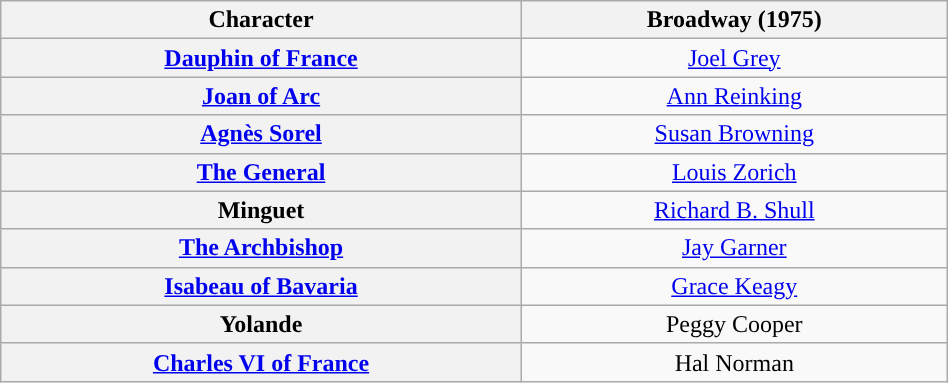<table class="wikitable" style="width:50%; text-align:center">
<tr>
<th scope="col">Character</th>
<th>Broadway (1975)</th>
</tr>
<tr>
<th><a href='#'>Dauphin of France</a></th>
<td colspan="1"><a href='#'>Joel Grey</a></td>
</tr>
<tr>
<th><a href='#'>Joan of Arc</a></th>
<td colspan="1”"><a href='#'>Ann Reinking</a></td>
</tr>
<tr>
<th><a href='#'>Agnès Sorel</a></th>
<td colspan="1”"><a href='#'>Susan Browning</a></td>
</tr>
<tr>
<th><a href='#'>The General</a></th>
<td colspan="1"><a href='#'>Louis Zorich</a></td>
</tr>
<tr>
<th>Minguet</th>
<td colspan="1"><a href='#'>Richard B. Shull</a></td>
</tr>
<tr>
<th><a href='#'>The Archbishop</a></th>
<td colspan="1"><a href='#'>Jay Garner</a></td>
</tr>
<tr>
<th><a href='#'>Isabeau of Bavaria</a></th>
<td colspan="1"><a href='#'>Grace Keagy</a></td>
</tr>
<tr>
<th>Yolande</th>
<td colspan="1">Peggy Cooper</td>
</tr>
<tr>
<th><a href='#'>Charles VI of France</a></th>
<td colspan="1">Hal Norman</td>
</tr>
</table>
